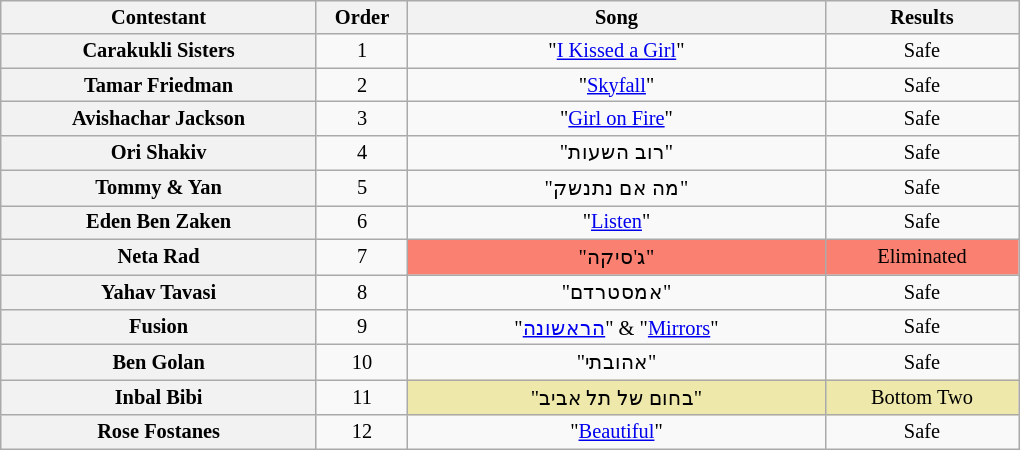<table class="wikitable" style="text-align:center; font-size:85%">
<tr>
<th style="width:15em" scope="col">Contestant</th>
<th style="width:4em" scope="col">Order</th>
<th style="width:20em" scope="col">Song</th>
<th style="width:9em" scope="col">Results</th>
</tr>
<tr>
<th scope="row">Carakukli Sisters</th>
<td>1</td>
<td>"<a href='#'>I Kissed a Girl</a>"</td>
<td>Safe</td>
</tr>
<tr>
<th scope="row">Tamar Friedman</th>
<td>2</td>
<td>"<a href='#'>Skyfall</a>"</td>
<td>Safe</td>
</tr>
<tr>
<th scope="row">Avishachar Jackson</th>
<td>3</td>
<td>"<a href='#'>Girl on Fire</a>"</td>
<td>Safe</td>
</tr>
<tr>
<th scope="row">Ori Shakiv</th>
<td>4</td>
<td>"רוב השעות"</td>
<td>Safe</td>
</tr>
<tr>
<th scope="row">Tommy & Yan</th>
<td>5</td>
<td>"מה אם נתנשק"</td>
<td>Safe</td>
</tr>
<tr>
<th scope="row">Eden Ben Zaken</th>
<td>6</td>
<td>"<a href='#'>Listen</a>"</td>
<td>Safe</td>
</tr>
<tr>
<th scope="row">Neta Rad</th>
<td>7</td>
<td style="background:salmon;">"ג'סיקה"</td>
<td style="background:salmon;">Eliminated</td>
</tr>
<tr>
<th scope="row">Yahav Tavasi</th>
<td>8</td>
<td>"אמסטרדם"</td>
<td>Safe</td>
</tr>
<tr>
<th scope="row">Fusion</th>
<td>9</td>
<td>"<a href='#'>הראשונה</a>" & "<a href='#'>Mirrors</a>" </td>
<td>Safe</td>
</tr>
<tr>
<th scope="row">Ben Golan</th>
<td>10</td>
<td>"אהובתי"</td>
<td>Safe</td>
</tr>
<tr>
<th scope="row">Inbal Bibi</th>
<td>11</td>
<td style="background:#EEE8AA;">"בחום של תל אביב"</td>
<td style="background:#EEE8AA;">Bottom Two</td>
</tr>
<tr>
<th scope="row">Rose Fostanes</th>
<td>12</td>
<td>"<a href='#'>Beautiful</a>"</td>
<td>Safe</td>
</tr>
</table>
